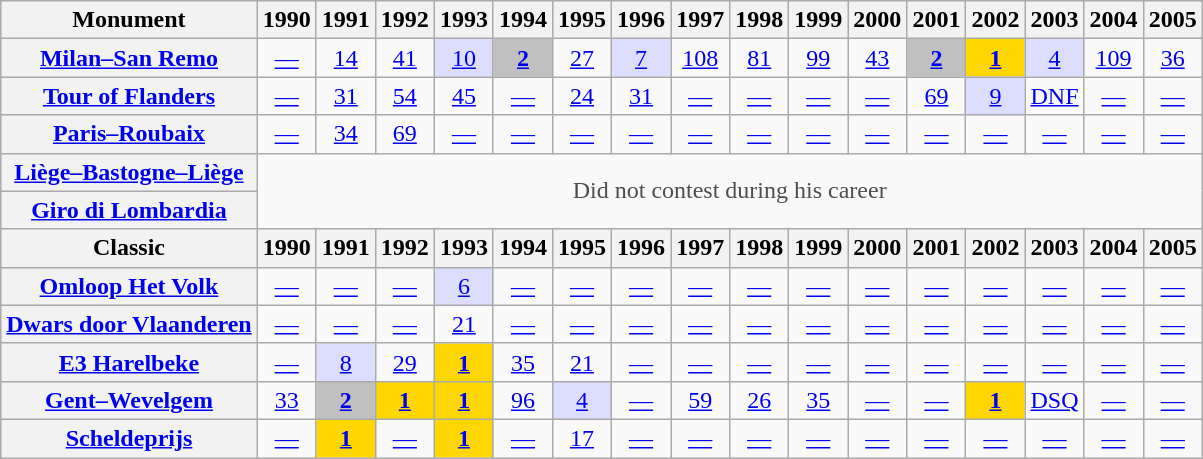<table class="wikitable plainrowheaders">
<tr>
<th>Monument</th>
<th scope="col">1990</th>
<th scope="col">1991</th>
<th scope="col">1992</th>
<th scope="col">1993</th>
<th scope="col">1994</th>
<th scope="col">1995</th>
<th scope="col">1996</th>
<th scope="col">1997</th>
<th scope="col">1998</th>
<th scope="col">1999</th>
<th scope="col">2000</th>
<th scope="col">2001</th>
<th scope="col">2002</th>
<th scope="col">2003</th>
<th scope="col">2004</th>
<th scope="col">2005</th>
</tr>
<tr style="text-align:center;">
<th scope="row"><a href='#'>Milan–San Remo</a></th>
<td><a href='#'>—</a></td>
<td><a href='#'>14</a></td>
<td><a href='#'>41</a></td>
<td style="background:#ddf;"><a href='#'>10</a></td>
<td style="background:silver;"><a href='#'><strong>2</strong></a></td>
<td><a href='#'>27</a></td>
<td style="background:#ddf;"><a href='#'>7</a></td>
<td><a href='#'>108</a></td>
<td><a href='#'>81</a></td>
<td><a href='#'>99</a></td>
<td><a href='#'>43</a></td>
<td style="background:silver;"><a href='#'><strong>2</strong></a></td>
<td style="background:gold;"><a href='#'><strong>1</strong></a></td>
<td style="background:#ddf;"><a href='#'>4</a></td>
<td><a href='#'>109</a></td>
<td><a href='#'>36</a></td>
</tr>
<tr style="text-align:center;">
<th scope="row"><a href='#'>Tour of Flanders</a></th>
<td><a href='#'>—</a></td>
<td><a href='#'>31</a></td>
<td><a href='#'>54</a></td>
<td><a href='#'>45</a></td>
<td><a href='#'>—</a></td>
<td><a href='#'>24</a></td>
<td><a href='#'>31</a></td>
<td><a href='#'>—</a></td>
<td><a href='#'>—</a></td>
<td><a href='#'>—</a></td>
<td><a href='#'>—</a></td>
<td><a href='#'>69</a></td>
<td style="background:#ddf;"><a href='#'>9</a></td>
<td><a href='#'>DNF</a></td>
<td><a href='#'>—</a></td>
<td><a href='#'>—</a></td>
</tr>
<tr style="text-align:center;">
<th scope="row"><a href='#'>Paris–Roubaix</a></th>
<td><a href='#'>—</a></td>
<td><a href='#'>34</a></td>
<td><a href='#'>69</a></td>
<td><a href='#'>—</a></td>
<td><a href='#'>—</a></td>
<td><a href='#'>—</a></td>
<td><a href='#'>—</a></td>
<td><a href='#'>—</a></td>
<td><a href='#'>—</a></td>
<td><a href='#'>—</a></td>
<td><a href='#'>—</a></td>
<td><a href='#'>—</a></td>
<td><a href='#'>—</a></td>
<td><a href='#'>—</a></td>
<td><a href='#'>—</a></td>
<td><a href='#'>—</a></td>
</tr>
<tr style="text-align:center;">
<th scope="row"><a href='#'>Liège–Bastogne–Liège</a></th>
<td style="color:#4d4d4d;" colspan=16; rowspan=2>Did not contest during his career</td>
</tr>
<tr style="text-align:center;">
<th scope="row"><a href='#'>Giro di Lombardia</a></th>
</tr>
<tr>
<th>Classic</th>
<th scope="col">1990</th>
<th scope="col">1991</th>
<th scope="col">1992</th>
<th scope="col">1993</th>
<th scope="col">1994</th>
<th scope="col">1995</th>
<th scope="col">1996</th>
<th scope="col">1997</th>
<th scope="col">1998</th>
<th scope="col">1999</th>
<th scope="col">2000</th>
<th scope="col">2001</th>
<th scope="col">2002</th>
<th scope="col">2003</th>
<th scope="col">2004</th>
<th scope="col">2005</th>
</tr>
<tr style="text-align:center;">
<th scope="row"><a href='#'>Omloop Het Volk</a></th>
<td><a href='#'>—</a></td>
<td><a href='#'>—</a></td>
<td><a href='#'>—</a></td>
<td style="background:#ddf;"><a href='#'>6</a></td>
<td><a href='#'>—</a></td>
<td><a href='#'>—</a></td>
<td><a href='#'>—</a></td>
<td><a href='#'>—</a></td>
<td><a href='#'>—</a></td>
<td><a href='#'>—</a></td>
<td><a href='#'>—</a></td>
<td><a href='#'>—</a></td>
<td><a href='#'>—</a></td>
<td><a href='#'>—</a></td>
<td><a href='#'>—</a></td>
<td><a href='#'>—</a></td>
</tr>
<tr style="text-align:center;">
<th scope="row"><a href='#'>Dwars door Vlaanderen</a></th>
<td><a href='#'>—</a></td>
<td><a href='#'>—</a></td>
<td><a href='#'>—</a></td>
<td><a href='#'>21</a></td>
<td><a href='#'>—</a></td>
<td><a href='#'>—</a></td>
<td><a href='#'>—</a></td>
<td><a href='#'>—</a></td>
<td><a href='#'>—</a></td>
<td><a href='#'>—</a></td>
<td><a href='#'>—</a></td>
<td><a href='#'>—</a></td>
<td><a href='#'>—</a></td>
<td><a href='#'>—</a></td>
<td><a href='#'>—</a></td>
<td><a href='#'>—</a></td>
</tr>
<tr style="text-align:center;">
<th scope="row"><a href='#'>E3 Harelbeke</a></th>
<td><a href='#'>—</a></td>
<td style="background:#ddf;"><a href='#'>8</a></td>
<td><a href='#'>29</a></td>
<td style="background:gold;"><a href='#'><strong>1</strong></a></td>
<td><a href='#'>35</a></td>
<td><a href='#'>21</a></td>
<td><a href='#'>—</a></td>
<td><a href='#'>—</a></td>
<td><a href='#'>—</a></td>
<td><a href='#'>—</a></td>
<td><a href='#'>—</a></td>
<td><a href='#'>—</a></td>
<td><a href='#'>—</a></td>
<td><a href='#'>—</a></td>
<td><a href='#'>—</a></td>
<td><a href='#'>—</a></td>
</tr>
<tr style="text-align:center;">
<th scope="row"><a href='#'>Gent–Wevelgem</a></th>
<td><a href='#'>33</a></td>
<td style="background:silver;"><a href='#'><strong>2</strong></a></td>
<td style="background:gold;"><a href='#'><strong>1</strong></a></td>
<td style="background:gold;"><a href='#'><strong>1</strong></a></td>
<td><a href='#'>96</a></td>
<td style="background:#ddf;"><a href='#'>4</a></td>
<td><a href='#'>—</a></td>
<td><a href='#'>59</a></td>
<td><a href='#'>26</a></td>
<td><a href='#'>35</a></td>
<td><a href='#'>—</a></td>
<td><a href='#'>—</a></td>
<td style="background:gold;"><a href='#'><strong>1</strong></a></td>
<td><a href='#'>DSQ</a></td>
<td><a href='#'>—</a></td>
<td><a href='#'>—</a></td>
</tr>
<tr style="text-align:center;">
<th scope="row"><a href='#'>Scheldeprijs</a></th>
<td><a href='#'>—</a></td>
<td style="background:gold;"><a href='#'><strong>1</strong></a></td>
<td><a href='#'>—</a></td>
<td style="background:gold;"><a href='#'><strong>1</strong></a></td>
<td><a href='#'>—</a></td>
<td><a href='#'>17</a></td>
<td><a href='#'>—</a></td>
<td><a href='#'>—</a></td>
<td><a href='#'>—</a></td>
<td><a href='#'>—</a></td>
<td><a href='#'>—</a></td>
<td><a href='#'>—</a></td>
<td><a href='#'>—</a></td>
<td><a href='#'>—</a></td>
<td><a href='#'>—</a></td>
<td><a href='#'>—</a></td>
</tr>
</table>
